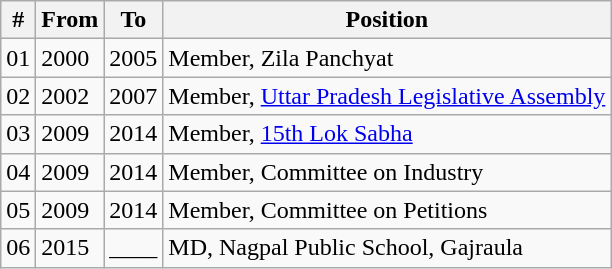<table class="wikitable sortable">
<tr>
<th>#</th>
<th>From</th>
<th>To</th>
<th>Position</th>
</tr>
<tr>
<td>01</td>
<td>2000</td>
<td>2005</td>
<td>Member, Zila Panchyat</td>
</tr>
<tr>
<td>02</td>
<td>2002</td>
<td>2007</td>
<td>Member, <a href='#'>Uttar Pradesh Legislative Assembly</a></td>
</tr>
<tr>
<td>03</td>
<td>2009</td>
<td>2014</td>
<td>Member, <a href='#'>15th Lok Sabha</a></td>
</tr>
<tr>
<td>04</td>
<td>2009</td>
<td>2014</td>
<td>Member, Committee on Industry</td>
</tr>
<tr>
<td>05</td>
<td>2009</td>
<td>2014</td>
<td>Member, Committee on Petitions</td>
</tr>
<tr>
<td>06</td>
<td>2015</td>
<td>____</td>
<td>MD, Nagpal Public School, Gajraula</td>
</tr>
</table>
